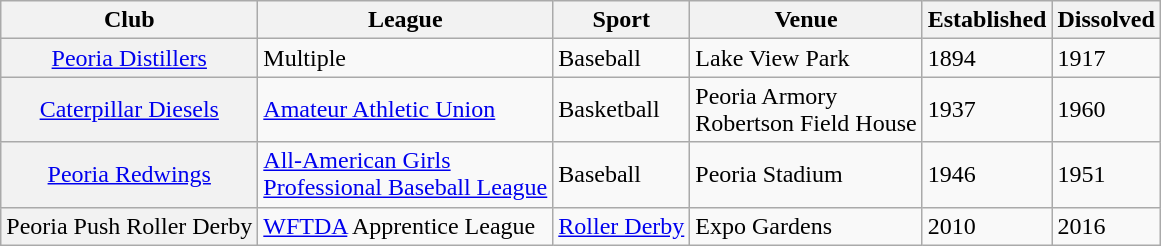<table class="wikitable sortable">
<tr>
<th scope="col">Club</th>
<th scope="col">League</th>
<th scope="col">Sport</th>
<th scope="col">Venue</th>
<th scope="col">Established</th>
<th scope="col">Dissolved</th>
</tr>
<tr>
<th scope="row" style="font-weight: normal; text-align: center;"><a href='#'>Peoria Distillers</a></th>
<td>Multiple</td>
<td>Baseball</td>
<td>Lake View Park</td>
<td>1894</td>
<td>1917</td>
</tr>
<tr>
<th scope="row" style="font-weight: normal; text-align: center;"><a href='#'>Caterpillar Diesels</a></th>
<td><a href='#'>Amateur Athletic Union</a></td>
<td>Basketball</td>
<td>Peoria Armory<br>Robertson Field House</td>
<td>1937</td>
<td>1960</td>
</tr>
<tr>
<th scope="row" style="font-weight: normal; text-align: center;"><a href='#'>Peoria Redwings</a></th>
<td><a href='#'>All-American Girls</a><br><a href='#'>Professional Baseball League</a></td>
<td>Baseball</td>
<td>Peoria Stadium</td>
<td>1946</td>
<td>1951</td>
</tr>
<tr>
<th scope="row" style="font-weight: normal; text-align: center;">Peoria Push Roller Derby</th>
<td><a href='#'>WFTDA</a> Apprentice League</td>
<td><a href='#'>Roller Derby</a></td>
<td>Expo Gardens</td>
<td>2010</td>
<td>2016</td>
</tr>
</table>
